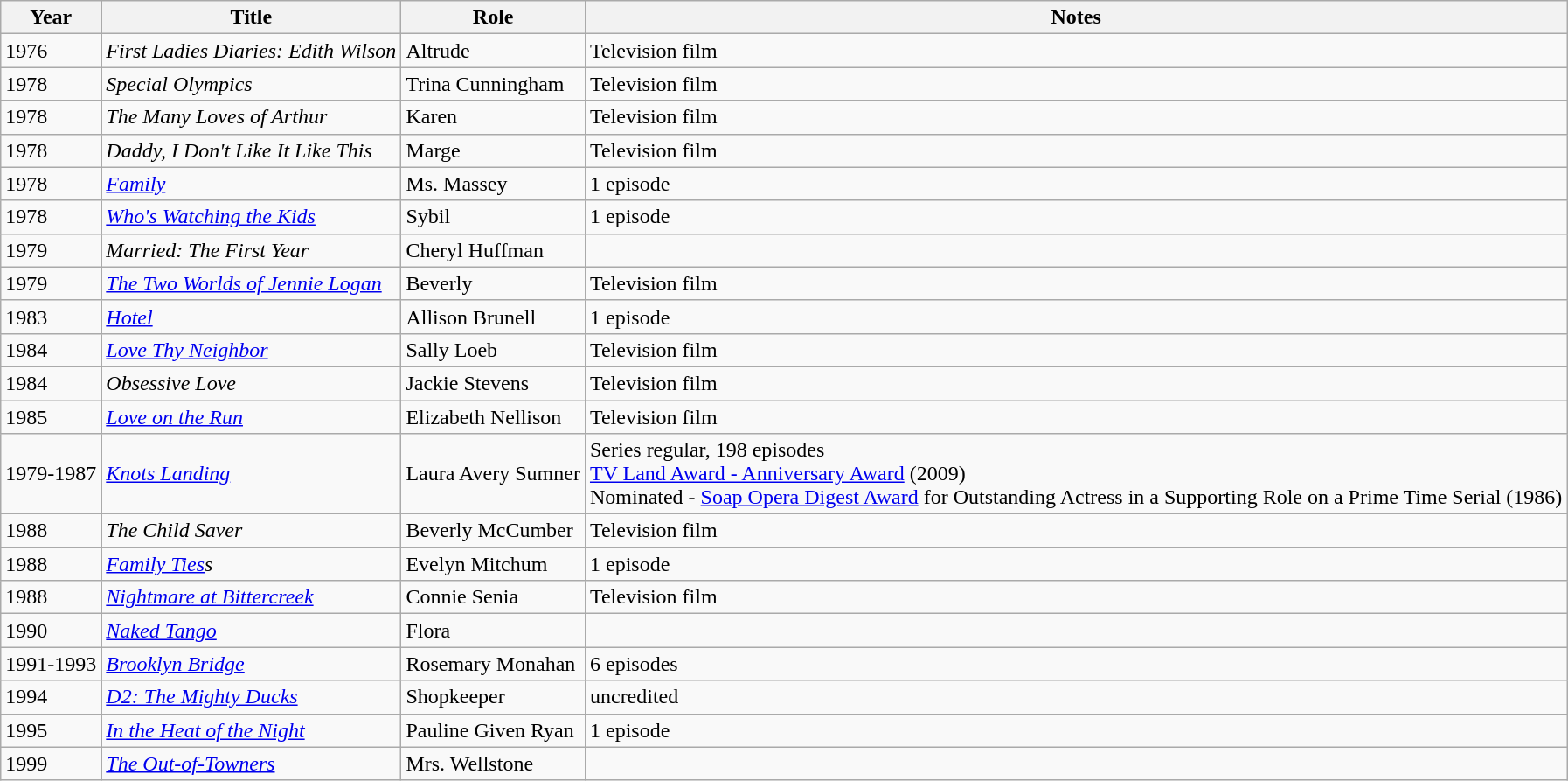<table class="wikitable sortable">
<tr>
<th>Year</th>
<th>Title</th>
<th>Role</th>
<th class="unsortable">Notes</th>
</tr>
<tr>
<td>1976</td>
<td><em>First Ladies Diaries: Edith Wilson</em></td>
<td>Altrude</td>
<td>Television film</td>
</tr>
<tr>
<td>1978</td>
<td><em>Special Olympics</em></td>
<td>Trina Cunningham</td>
<td>Television film</td>
</tr>
<tr>
<td>1978</td>
<td><em>The Many Loves of Arthur</em></td>
<td>Karen</td>
<td>Television film</td>
</tr>
<tr>
<td>1978</td>
<td><em>Daddy, I Don't Like It Like This</em></td>
<td>Marge</td>
<td>Television film</td>
</tr>
<tr>
<td>1978</td>
<td><em><a href='#'>Family</a></em></td>
<td>Ms. Massey</td>
<td>1 episode</td>
</tr>
<tr>
<td>1978</td>
<td><em><a href='#'>Who's Watching the Kids</a></em></td>
<td>Sybil</td>
<td>1 episode</td>
</tr>
<tr>
<td>1979</td>
<td><em>Married: The First Year</em></td>
<td>Cheryl Huffman</td>
<td></td>
</tr>
<tr>
<td>1979</td>
<td><em><a href='#'>The Two Worlds of Jennie Logan</a></em></td>
<td>Beverly</td>
<td>Television film</td>
</tr>
<tr>
<td>1983</td>
<td><em><a href='#'>Hotel</a></em></td>
<td>Allison Brunell</td>
<td>1 episode</td>
</tr>
<tr>
<td>1984</td>
<td><em><a href='#'>Love Thy Neighbor</a></em></td>
<td>Sally Loeb</td>
<td>Television film</td>
</tr>
<tr>
<td>1984</td>
<td><em>Obsessive Love</em></td>
<td>Jackie Stevens</td>
<td>Television film</td>
</tr>
<tr>
<td>1985</td>
<td><em><a href='#'>Love on the Run</a></em></td>
<td>Elizabeth Nellison</td>
<td>Television film</td>
</tr>
<tr>
<td>1979-1987</td>
<td><em><a href='#'>Knots Landing</a></em></td>
<td>Laura Avery Sumner</td>
<td>Series regular, 198 episodes<br><a href='#'>TV Land Award - Anniversary Award</a> (2009)<br>Nominated - <a href='#'>Soap Opera Digest Award</a> for Outstanding Actress in a Supporting Role on a Prime Time Serial (1986)</td>
</tr>
<tr>
<td>1988</td>
<td><em>The Child Saver</em></td>
<td>Beverly McCumber</td>
<td>Television film</td>
</tr>
<tr>
<td>1988</td>
<td><em><a href='#'>Family Ties</a>s</em></td>
<td>Evelyn Mitchum</td>
<td>1 episode</td>
</tr>
<tr>
<td>1988</td>
<td><em><a href='#'>Nightmare at Bittercreek</a></em></td>
<td>Connie Senia</td>
<td>Television film</td>
</tr>
<tr>
<td>1990</td>
<td><em><a href='#'>Naked Tango</a></em></td>
<td>Flora</td>
<td></td>
</tr>
<tr>
<td>1991-1993</td>
<td><em><a href='#'>Brooklyn Bridge</a></em></td>
<td>Rosemary Monahan</td>
<td>6 episodes</td>
</tr>
<tr>
<td>1994</td>
<td><em><a href='#'>D2: The Mighty Ducks</a></em></td>
<td>Shopkeeper</td>
<td>uncredited</td>
</tr>
<tr>
<td>1995</td>
<td><em><a href='#'>In the Heat of the Night</a></em></td>
<td>Pauline Given Ryan</td>
<td>1 episode</td>
</tr>
<tr>
<td>1999</td>
<td><em><a href='#'>The Out-of-Towners</a></em></td>
<td>Mrs. Wellstone</td>
<td></td>
</tr>
</table>
